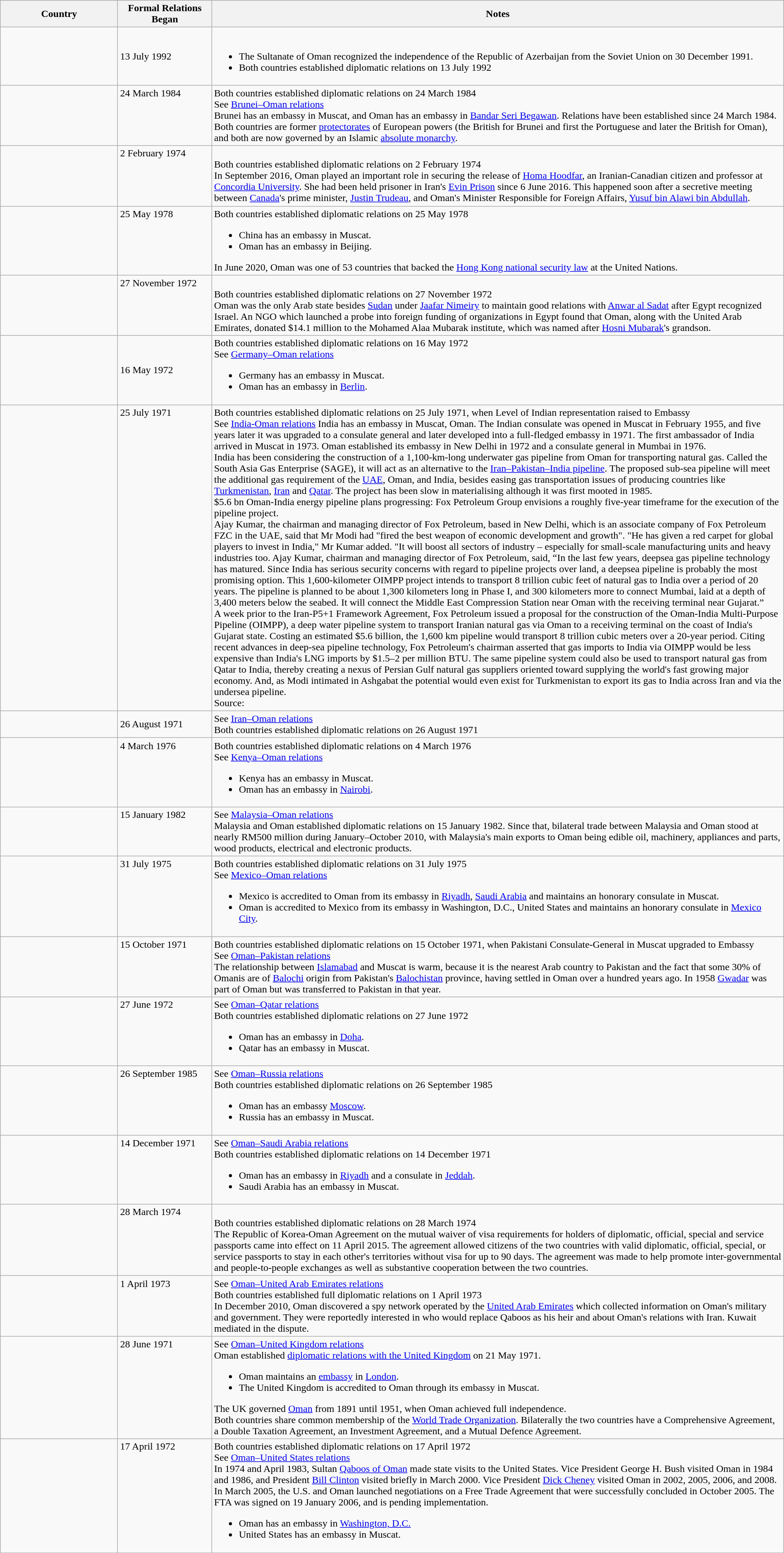<table class="wikitable sortable" style="width:100%; margin:auto;">
<tr>
<th style="width:15%;">Country</th>
<th style="width:12%;">Formal Relations Began</th>
<th>Notes</th>
</tr>
<tr>
<td></td>
<td>13 July 1992</td>
<td><br><ul><li>The Sultanate of Oman recognized the independence of the Republic of Azerbaijan from the Soviet Union on 30 December 1991.</li><li>Both countries established diplomatic relations on 13 July 1992</li></ul></td>
</tr>
<tr valign="top">
<td></td>
<td>24 March 1984</td>
<td>Both countries established diplomatic relations on 24 March 1984<br>See <a href='#'>Brunei–Oman relations</a><br>Brunei has an embassy in Muscat, and Oman has an embassy in <a href='#'>Bandar Seri Begawan</a>. Relations have been established since 24 March 1984. Both countries are former <a href='#'>protectorates</a> of European powers (the British for Brunei and first the Portuguese and later the British for Oman), and both are now governed by an Islamic <a href='#'>absolute monarchy</a>.</td>
</tr>
<tr valign="top">
<td></td>
<td>2 February 1974</td>
<td><br>Both countries established diplomatic relations on 2 February 1974<br>In September 2016, Oman played an important role in securing the release of <a href='#'>Homa Hoodfar</a>, an Iranian-Canadian citizen and professor at <a href='#'>Concordia University</a>. She had been held prisoner in Iran's <a href='#'>Evin Prison</a> since 6 June 2016. This happened soon after a secretive meeting between <a href='#'>Canada</a>'s prime minister, <a href='#'>Justin Trudeau</a>, and Oman's Minister Responsible for Foreign Affairs, <a href='#'>Yusuf bin Alawi bin Abdullah</a>.</td>
</tr>
<tr valign="top">
<td></td>
<td>25 May 1978</td>
<td>Both countries established diplomatic relations on 25 May 1978<br><ul><li>China has an embassy in Muscat.</li><li>Oman has an embassy in Beijing.</li></ul>In June 2020, Oman was one of 53 countries that backed the <a href='#'>Hong Kong national security law</a> at the United Nations.</td>
</tr>
<tr valign="top">
<td></td>
<td>27 November 1972</td>
<td><br>Both countries established diplomatic relations on 27 November 1972<br>Oman was the only Arab state besides <a href='#'>Sudan</a> under <a href='#'>Jaafar Nimeiry</a> to maintain good relations with <a href='#'>Anwar al Sadat</a> after Egypt recognized Israel. An NGO which launched a probe into foreign funding of organizations in Egypt found that Oman, along with the United Arab Emirates, donated $14.1 million to the Mohamed Alaa Mubarak institute, which was named after <a href='#'>Hosni Mubarak</a>'s grandson.</td>
</tr>
<tr>
<td></td>
<td>16 May 1972</td>
<td>Both countries established diplomatic relations on 16 May 1972<br>See <a href='#'>Germany–Oman relations</a><ul><li>Germany has an embassy in Muscat.</li><li>Oman has an embassy in <a href='#'>Berlin</a>.</li></ul></td>
</tr>
<tr valign="top">
<td></td>
<td>25 July 1971</td>
<td>Both countries established diplomatic relations on 25 July 1971, when Level of Indian representation raised to Embassy<br>See <a href='#'>India-Oman relations</a>
India has an embassy in Muscat, Oman. The Indian consulate was opened in Muscat in February 1955, and five years later it was upgraded to a consulate general and later developed into a full-fledged embassy in 1971. The first ambassador of India arrived in Muscat in 1973. Oman established its embassy in New Delhi in 1972 and a consulate general in Mumbai in 1976.<br>India has been considering the construction of a 1,100-km-long underwater gas pipeline from Oman for transporting natural gas. Called the South Asia Gas Enterprise (SAGE), it will act as an alternative to the <a href='#'>Iran–Pakistan–India pipeline</a>. The proposed sub-sea pipeline will meet the additional gas requirement of the <a href='#'>UAE</a>, Oman, and India, besides easing gas transportation issues of producing countries like <a href='#'>Turkmenistan</a>, <a href='#'>Iran</a> and <a href='#'>Qatar</a>. The project has been slow in materialising although it was first mooted in 1985.<br>$5.6 bn Oman-India energy pipeline plans progressing: Fox Petroleum Group envisions a roughly five-year timeframe for the execution of the pipeline project.<br>Ajay Kumar, the chairman and managing director of Fox Petroleum, based in New Delhi, which is an associate company of Fox Petroleum FZC in the UAE, said that Mr Modi had "fired the best weapon of economic development and growth". "He has given a red carpet for global players to invest in India," Mr Kumar added. "It will boost all sectors of industry – especially for small-scale manufacturing units and heavy industries too. Ajay Kumar, chairman and managing director of Fox Petroleum, said, “In the last few years, deepsea gas pipeline technology has matured. Since India has serious security concerns with regard to pipeline projects over land, a deepsea pipeline is probably the most promising option. This 1,600-kilometer OIMPP project intends to transport 8 trillion cubic feet of natural gas to India over a period of 20 years. The pipeline is planned to be about 1,300 kilometers long in Phase I, and 300 kilometers more to connect Mumbai, laid at a depth of 3,400 meters below the seabed. It will connect the Middle East Compression Station near Oman with the receiving terminal near Gujarat.”<br>A week prior to the Iran-P5+1 Framework Agreement, Fox Petroleum issued a proposal for the construction of the Oman-India Multi-Purpose Pipeline (OIMPP), a deep water pipeline system to transport Iranian natural gas via Oman to a receiving terminal on the coast of India's Gujarat state. Costing an estimated $5.6 billion, the 1,600 km pipeline would transport 8 trillion cubic meters over a 20-year period. Citing recent advances in deep-sea pipeline technology, Fox Petroleum's chairman asserted that gas imports to India via OIMPP would be less expensive than India's LNG imports by $1.5–2 per million BTU. The same pipeline system could also be used to transport natural gas from Qatar to India, thereby creating a nexus of Persian Gulf natural gas suppliers oriented toward supplying the world's fast growing major economy. And, as Modi intimated in Ashgabat the potential would even exist for Turkmenistan to export its gas to India across Iran and via the undersea pipeline.<br>Source:





</td>
</tr>
<tr>
<td></td>
<td>26 August 1971</td>
<td>See <a href='#'>Iran–Oman relations</a><br>Both countries established diplomatic relations on 26 August 1971</td>
</tr>
<tr valign="top">
<td></td>
<td>4 March 1976</td>
<td>Both countries established diplomatic relations on 4 March 1976<br>See <a href='#'>Kenya–Oman relations</a><ul><li>Kenya has an embassy in Muscat.</li><li>Oman has an embassy in <a href='#'>Nairobi</a>.</li></ul></td>
</tr>
<tr valign="top">
<td></td>
<td>15 January 1982</td>
<td>See <a href='#'>Malaysia–Oman relations</a><br>Malaysia and Oman established diplomatic relations on 15 January 1982. Since that, bilateral trade between Malaysia and Oman stood at nearly RM500 million during January–October 2010, with Malaysia's main exports to Oman being edible oil, machinery, appliances and parts, wood products, electrical and electronic products.</td>
</tr>
<tr valign="top">
<td></td>
<td>31 July 1975</td>
<td>Both countries established diplomatic relations on 31 July 1975<br>See <a href='#'>Mexico–Oman relations</a><ul><li>Mexico is accredited to Oman from its embassy in <a href='#'>Riyadh</a>, <a href='#'>Saudi Arabia</a> and maintains an honorary consulate in Muscat.</li><li>Oman is accredited to Mexico from its embassy in Washington, D.C., United States and maintains an honorary consulate in <a href='#'>Mexico City</a>.</li></ul></td>
</tr>
<tr valign="top">
<td></td>
<td>15 October 1971</td>
<td>Both countries established diplomatic relations on 15 October 1971, when Pakistani Consulate-General in Muscat upgraded to Embassy<br>See <a href='#'>Oman–Pakistan relations</a><br>The relationship between <a href='#'>Islamabad</a> and Muscat is warm, because it is the nearest Arab country to Pakistan and the fact that some 30% of Omanis are of <a href='#'>Balochi</a> origin from Pakistan's <a href='#'>Balochistan</a> province, having settled in Oman over a hundred years ago. In 1958 <a href='#'>Gwadar</a> was part of Oman but was transferred to Pakistan in that year.</td>
</tr>
<tr valign="top">
<td></td>
<td>27 June 1972</td>
<td>See <a href='#'>Oman–Qatar relations</a><br>Both countries established diplomatic relations on 27 June 1972<ul><li>Oman has an embassy in <a href='#'>Doha</a>.</li><li>Qatar has an embassy in Muscat.</li></ul></td>
</tr>
<tr valign="top">
<td></td>
<td>26 September 1985</td>
<td>See <a href='#'>Oman–Russia relations</a><br>Both countries established diplomatic relations on 26 September 1985<ul><li>Oman has an embassy <a href='#'>Moscow</a>.</li><li>Russia has an embassy in Muscat.</li></ul></td>
</tr>
<tr valign="top">
<td></td>
<td>14 December 1971</td>
<td>See <a href='#'>Oman–Saudi Arabia relations</a><br>Both countries established diplomatic relations on 14 December 1971<ul><li>Oman has an embassy in <a href='#'>Riyadh</a> and a consulate in <a href='#'>Jeddah</a>.</li><li>Saudi Arabia has an embassy in Muscat.</li></ul></td>
</tr>
<tr valign="top">
<td></td>
<td>28 March 1974</td>
<td><br>Both countries established diplomatic relations on 28 March 1974<br>The Republic of Korea-Oman Agreement on the mutual waiver of visa requirements for holders of diplomatic, official, special and service passports came into effect on 11 April 2015. The agreement allowed citizens of the two countries with valid diplomatic, official, special, or service passports to stay in each other's territories without visa for up to 90 days. The agreement was made to help promote inter-governmental and people-to-people exchanges as well as substantive cooperation between the two countries.</td>
</tr>
<tr valign="top">
<td></td>
<td>1 April 1973</td>
<td>See <a href='#'>Oman–United Arab Emirates relations</a><br>Both countries established full diplomatic relations on 1 April 1973<br>In December 2010, Oman discovered a spy network operated by the <a href='#'>United Arab Emirates</a> which collected information on Oman's military and government. They were reportedly interested in who would replace Qaboos as his heir and about Oman's relations with Iran. Kuwait mediated in the dispute.</td>
</tr>
<tr valign="top">
<td></td>
<td>28 June 1971</td>
<td>See <a href='#'>Oman–United Kingdom relations</a><br>Oman established <a href='#'>diplomatic relations with the United Kingdom</a> on 21 May 1971.<ul><li>Oman maintains an <a href='#'>embassy</a> in <a href='#'>London</a>.</li><li>The United Kingdom is accredited to Oman through its embassy in Muscat.</li></ul>The UK governed <a href='#'>Oman</a> from 1891 until 1951, when Oman achieved full independence.<br>Both countries share common membership of the <a href='#'>World Trade Organization</a>. Bilaterally the two countries have a Comprehensive Agreement, a Double Taxation Agreement, an Investment Agreement, and a Mutual Defence Agreement.</td>
</tr>
<tr valign="top">
<td></td>
<td>17 April 1972</td>
<td>Both countries established diplomatic relations on 17 April 1972<br>See <a href='#'>Oman–United States relations</a><br>In 1974 and April 1983, Sultan <a href='#'>Qaboos of Oman</a> made state visits to the United States. Vice President George H. Bush visited Oman in 1984 and 1986, and President <a href='#'>Bill Clinton</a> visited briefly in March 2000. Vice President <a href='#'>Dick Cheney</a> visited Oman in 2002, 2005, 2006, and 2008. In March 2005, the U.S. and Oman launched negotiations on a Free Trade Agreement that were successfully concluded in October 2005. The FTA was signed on 19 January 2006, and is pending implementation.<ul><li>Oman has an embassy in <a href='#'>Washington, D.C.</a></li><li>United States has an embassy in Muscat.</li></ul></td>
</tr>
</table>
